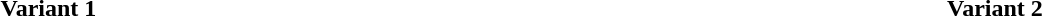<table width="100%" border="0">
<tr>
<th width="50%" align="left">Variant 1</th>
<th width="50%" align="left">Variant 2</th>
</tr>
<tr>
<td valign="top" width="50%"><br></td>
<td valign="top" width="50%"><br></td>
</tr>
</table>
